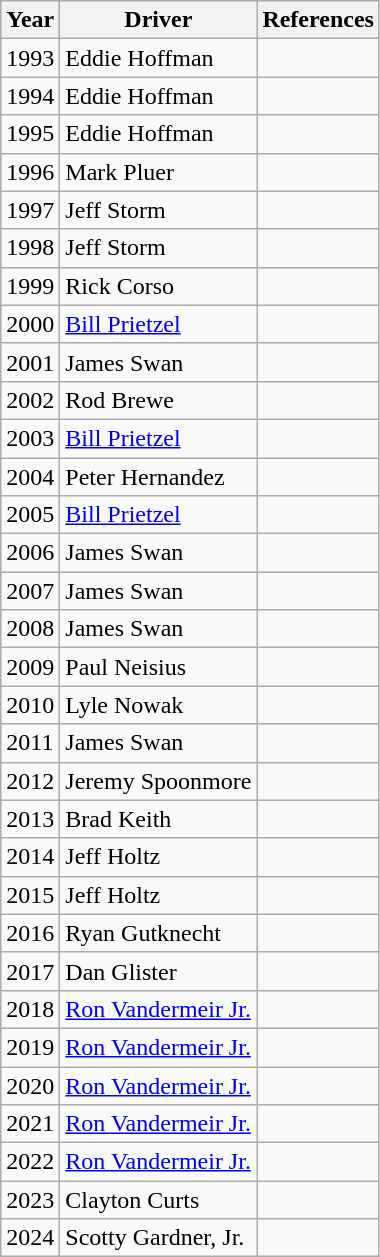<table class="wikitable sortable">
<tr>
<th>Year</th>
<th>Driver</th>
<th>References</th>
</tr>
<tr>
<td>1993</td>
<td>Eddie Hoffman</td>
<td></td>
</tr>
<tr>
<td>1994</td>
<td>Eddie Hoffman</td>
<td></td>
</tr>
<tr>
<td>1995</td>
<td>Eddie Hoffman</td>
<td></td>
</tr>
<tr>
<td>1996</td>
<td>Mark Pluer</td>
<td></td>
</tr>
<tr>
<td>1997</td>
<td>Jeff Storm</td>
<td></td>
</tr>
<tr>
<td>1998</td>
<td>Jeff Storm</td>
<td></td>
</tr>
<tr>
<td>1999</td>
<td>Rick Corso</td>
<td></td>
</tr>
<tr>
<td>2000</td>
<td><a href='#'>Bill Prietzel</a></td>
<td></td>
</tr>
<tr>
<td>2001</td>
<td>James Swan</td>
<td></td>
</tr>
<tr>
<td>2002</td>
<td>Rod Brewe</td>
<td></td>
</tr>
<tr>
<td>2003</td>
<td><a href='#'>Bill Prietzel</a></td>
<td></td>
</tr>
<tr>
<td>2004</td>
<td>Peter Hernandez</td>
<td></td>
</tr>
<tr>
<td>2005</td>
<td><a href='#'>Bill Prietzel</a></td>
<td></td>
</tr>
<tr>
<td>2006</td>
<td>James Swan</td>
<td></td>
</tr>
<tr>
<td>2007</td>
<td>James Swan</td>
<td></td>
</tr>
<tr>
<td>2008</td>
<td>James Swan</td>
<td></td>
</tr>
<tr>
<td>2009</td>
<td>Paul Neisius</td>
<td></td>
</tr>
<tr>
<td>2010</td>
<td>Lyle Nowak</td>
<td></td>
</tr>
<tr>
<td>2011</td>
<td>James Swan</td>
<td></td>
</tr>
<tr>
<td>2012</td>
<td>Jeremy Spoonmore</td>
<td></td>
</tr>
<tr>
<td>2013</td>
<td>Brad Keith</td>
<td></td>
</tr>
<tr>
<td>2014</td>
<td>Jeff Holtz</td>
<td></td>
</tr>
<tr>
<td>2015</td>
<td>Jeff Holtz</td>
<td></td>
</tr>
<tr>
<td>2016</td>
<td>Ryan Gutknecht</td>
<td></td>
</tr>
<tr>
<td>2017</td>
<td>Dan Glister</td>
<td></td>
</tr>
<tr>
<td>2018</td>
<td><a href='#'>Ron Vandermeir Jr.</a></td>
<td></td>
</tr>
<tr>
<td>2019</td>
<td><a href='#'>Ron Vandermeir Jr.</a></td>
<td></td>
</tr>
<tr>
<td>2020</td>
<td><a href='#'>Ron Vandermeir Jr.</a></td>
<td></td>
</tr>
<tr>
<td>2021</td>
<td><a href='#'>Ron Vandermeir Jr.</a></td>
<td></td>
</tr>
<tr>
<td>2022</td>
<td><a href='#'>Ron Vandermeir Jr.</a></td>
<td></td>
</tr>
<tr>
<td>2023</td>
<td>Clayton Curts</td>
<td></td>
</tr>
<tr>
<td>2024</td>
<td>Scotty Gardner, Jr.</td>
<td></td>
</tr>
</table>
